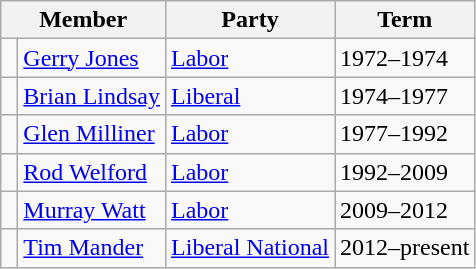<table class="wikitable">
<tr>
<th colspan="2">Member</th>
<th>Party</th>
<th>Term</th>
</tr>
<tr>
<td> </td>
<td><a href='#'>Gerry Jones</a></td>
<td><a href='#'>Labor</a></td>
<td>1972–1974</td>
</tr>
<tr>
<td> </td>
<td><a href='#'>Brian Lindsay</a></td>
<td><a href='#'>Liberal</a></td>
<td>1974–1977</td>
</tr>
<tr>
<td> </td>
<td><a href='#'>Glen Milliner</a></td>
<td><a href='#'>Labor</a></td>
<td>1977–1992</td>
</tr>
<tr>
<td> </td>
<td><a href='#'>Rod Welford</a></td>
<td><a href='#'>Labor</a></td>
<td>1992–2009</td>
</tr>
<tr>
<td> </td>
<td><a href='#'>Murray Watt</a></td>
<td><a href='#'>Labor</a></td>
<td>2009–2012</td>
</tr>
<tr>
<td> </td>
<td><a href='#'>Tim Mander</a></td>
<td><a href='#'>Liberal National</a></td>
<td>2012–present</td>
</tr>
</table>
